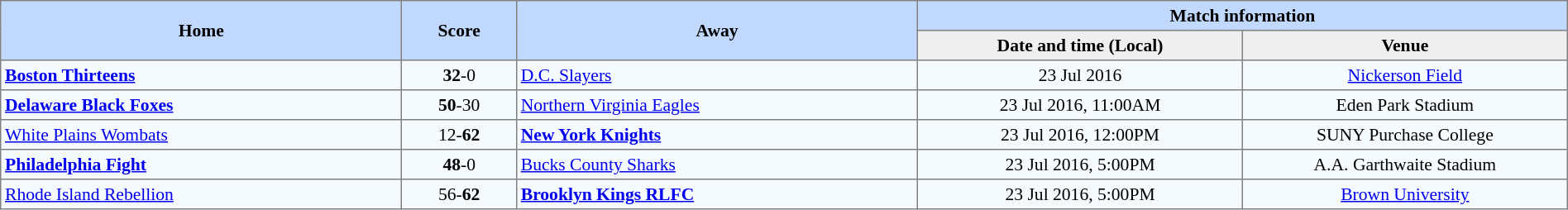<table border="1" cellpadding="3" cellspacing="0" style="border-collapse:collapse; font-size:90%; width:100%">
<tr style="background:#c1d8ff;">
<th rowspan="2" style="width:21%;">Home</th>
<th rowspan="2" style="width:6%;">Score</th>
<th rowspan="2" style="width:21%;">Away</th>
<th colspan=6>Match information</th>
</tr>
<tr style="background:#efefef;">
<th width=17%>Date and time (Local)</th>
<th style="width:17%;">Venue</th>
</tr>
<tr style="text-align:center; background:#f5faff;">
<td style="text-align:left;"> <strong><a href='#'>Boston Thirteens</a></strong></td>
<td><strong>32</strong>-0</td>
<td style="text-align:left;"> <a href='#'>D.C. Slayers</a></td>
<td>23 Jul 2016</td>
<td><a href='#'>Nickerson Field</a></td>
</tr>
<tr style="text-align:center; background:#f5faff;">
<td style="text-align:left;"> <strong><a href='#'>Delaware Black Foxes</a></strong></td>
<td><strong>50</strong>-30</td>
<td style="text-align:left;"> <a href='#'>Northern Virginia Eagles</a></td>
<td>23 Jul 2016, 11:00AM</td>
<td>Eden Park Stadium</td>
</tr>
<tr style="text-align:center; background:#f5faff;">
<td style="text-align:left;"><a href='#'>White Plains Wombats</a></td>
<td>12-<strong>62</strong></td>
<td style="text-align:left;"> <strong><a href='#'>New York Knights</a></strong></td>
<td>23 Jul 2016, 12:00PM</td>
<td>SUNY Purchase College</td>
</tr>
<tr style="text-align:center; background:#f5faff;">
<td style="text-align:left;"> <strong><a href='#'>Philadelphia Fight</a></strong></td>
<td><strong>48</strong>-0</td>
<td style="text-align:left;"> <a href='#'>Bucks County Sharks</a></td>
<td>23 Jul 2016, 5:00PM</td>
<td>A.A. Garthwaite Stadium</td>
</tr>
<tr style="text-align:center; background:#f5faff;">
<td style="text-align:left;"> <a href='#'>Rhode Island Rebellion</a></td>
<td>56-<strong>62</strong></td>
<td style="text-align:left;"> <strong><a href='#'>Brooklyn Kings RLFC</a></strong></td>
<td>23 Jul 2016, 5:00PM</td>
<td><a href='#'>Brown University</a></td>
</tr>
</table>
